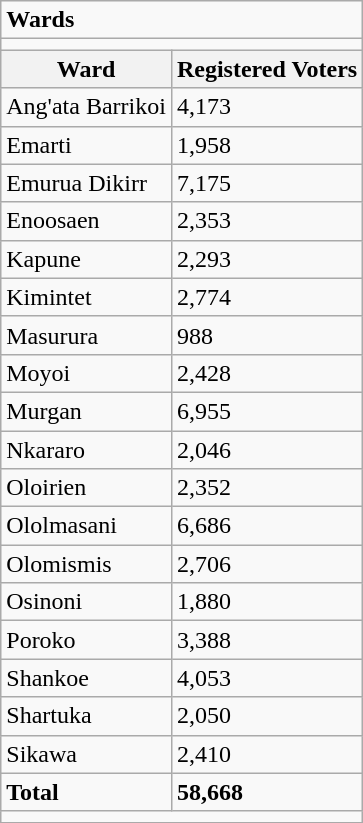<table class="wikitable">
<tr>
<td colspan="2"><strong>Wards</strong></td>
</tr>
<tr>
<td colspan="2"></td>
</tr>
<tr>
<th>Ward</th>
<th>Registered Voters</th>
</tr>
<tr>
<td>Ang'ata Barrikoi</td>
<td>4,173</td>
</tr>
<tr>
<td>Emarti</td>
<td>1,958</td>
</tr>
<tr>
<td>Emurua Dikirr</td>
<td>7,175</td>
</tr>
<tr>
<td>Enoosaen</td>
<td>2,353</td>
</tr>
<tr>
<td>Kapune</td>
<td>2,293</td>
</tr>
<tr>
<td>Kimintet</td>
<td>2,774</td>
</tr>
<tr>
<td>Masurura</td>
<td>988</td>
</tr>
<tr>
<td>Moyoi</td>
<td>2,428</td>
</tr>
<tr>
<td>Murgan</td>
<td>6,955</td>
</tr>
<tr>
<td>Nkararo</td>
<td>2,046</td>
</tr>
<tr>
<td>Oloirien</td>
<td>2,352</td>
</tr>
<tr>
<td>Ololmasani</td>
<td>6,686</td>
</tr>
<tr>
<td>Olomismis</td>
<td>2,706</td>
</tr>
<tr>
<td>Osinoni</td>
<td>1,880</td>
</tr>
<tr>
<td>Poroko</td>
<td>3,388</td>
</tr>
<tr>
<td>Shankoe</td>
<td>4,053</td>
</tr>
<tr>
<td>Shartuka</td>
<td>2,050</td>
</tr>
<tr>
<td>Sikawa</td>
<td>2,410</td>
</tr>
<tr>
<td><strong>Total</strong></td>
<td><strong>58,668</strong></td>
</tr>
<tr>
<td colspan="2"></td>
</tr>
</table>
